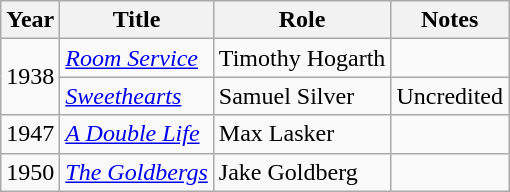<table class="wikitable">
<tr>
<th>Year</th>
<th>Title</th>
<th>Role</th>
<th>Notes</th>
</tr>
<tr>
<td rowspan=2>1938</td>
<td><em><a href='#'>Room Service</a></em></td>
<td>Timothy Hogarth</td>
<td></td>
</tr>
<tr>
<td><em><a href='#'>Sweethearts</a></em></td>
<td>Samuel Silver</td>
<td>Uncredited</td>
</tr>
<tr>
<td>1947</td>
<td><em><a href='#'>A Double Life</a></em></td>
<td>Max Lasker</td>
<td></td>
</tr>
<tr>
<td>1950</td>
<td><em><a href='#'>The Goldbergs</a></em></td>
<td>Jake Goldberg</td>
<td></td>
</tr>
</table>
